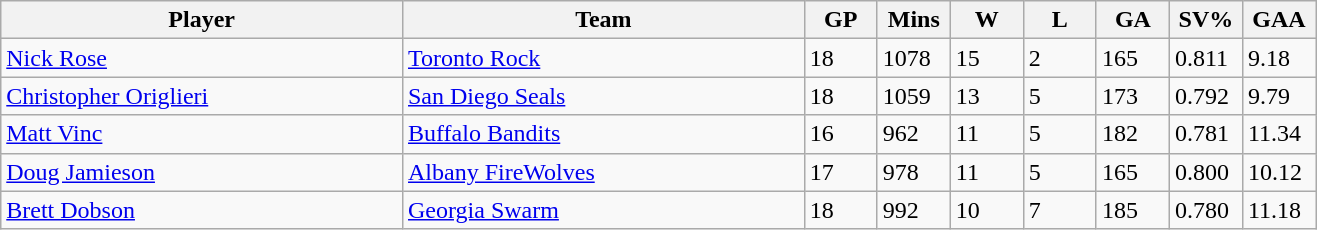<table class="wikitable">
<tr>
<th bgcolor="#DDDDFF" width="27.5%">Player</th>
<th bgcolor="#DDDDFF" width="27.5%">Team</th>
<th bgcolor="#DDDDFF" width="5%">GP</th>
<th bgcolor="#DDDDFF" width="5%">Mins</th>
<th bgcolor="#DDDDFF" width="5%">W</th>
<th bgcolor="#DDDDFF" width="5%">L</th>
<th bgcolor="#DDDDFF" width="5%">GA</th>
<th bgcolor="#DDDDFF" width="5%">SV%</th>
<th bgcolor="#DDDDFF" width="5%">GAA</th>
</tr>
<tr>
<td><a href='#'>Nick Rose</a></td>
<td><a href='#'>Toronto Rock</a></td>
<td>18</td>
<td>1078</td>
<td>15</td>
<td>2</td>
<td>165</td>
<td>0.811</td>
<td>9.18</td>
</tr>
<tr>
<td><a href='#'>Christopher Origlieri</a></td>
<td><a href='#'>San Diego Seals</a></td>
<td>18</td>
<td>1059</td>
<td>13</td>
<td>5</td>
<td>173</td>
<td>0.792</td>
<td>9.79</td>
</tr>
<tr>
<td><a href='#'>Matt Vinc</a></td>
<td><a href='#'>Buffalo Bandits</a></td>
<td>16</td>
<td>962</td>
<td>11</td>
<td>5</td>
<td>182</td>
<td>0.781</td>
<td>11.34</td>
</tr>
<tr>
<td><a href='#'>Doug Jamieson</a></td>
<td><a href='#'>Albany FireWolves</a></td>
<td>17</td>
<td>978</td>
<td>11</td>
<td>5</td>
<td>165</td>
<td>0.800</td>
<td>10.12</td>
</tr>
<tr>
<td><a href='#'>Brett Dobson</a></td>
<td><a href='#'>Georgia Swarm</a></td>
<td>18</td>
<td>992</td>
<td>10</td>
<td>7</td>
<td>185</td>
<td>0.780</td>
<td>11.18</td>
</tr>
</table>
